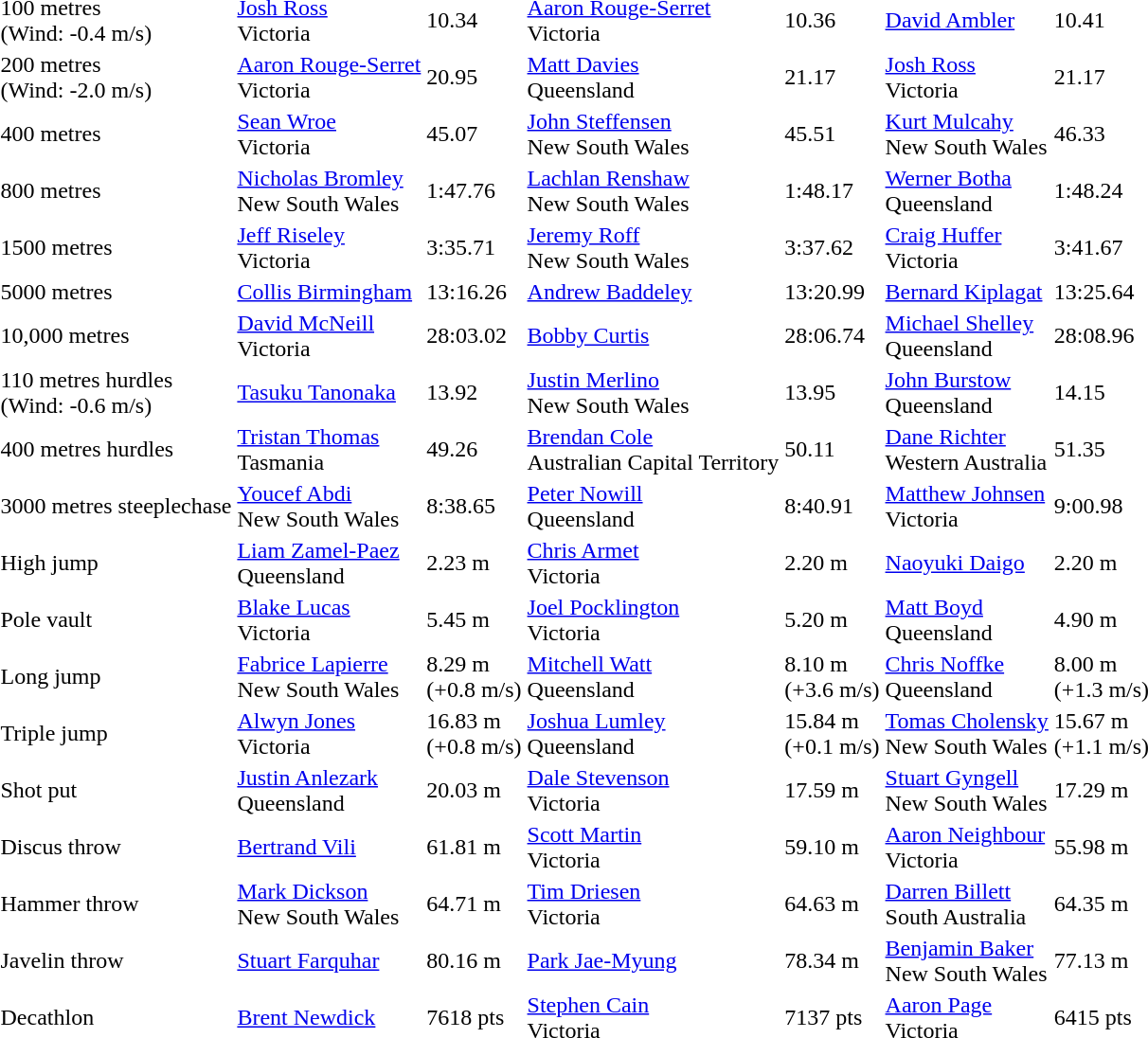<table>
<tr>
<td>100 metres<br>(Wind: -0.4 m/s)</td>
<td><a href='#'>Josh Ross</a><br>Victoria</td>
<td>10.34</td>
<td><a href='#'>Aaron Rouge-Serret</a><br>Victoria</td>
<td>10.36</td>
<td><a href='#'>David Ambler</a><br></td>
<td>10.41</td>
</tr>
<tr>
<td>200 metres<br>(Wind: -2.0 m/s)</td>
<td><a href='#'>Aaron Rouge-Serret</a><br>Victoria</td>
<td>20.95</td>
<td><a href='#'>Matt Davies</a><br>Queensland</td>
<td>21.17</td>
<td><a href='#'>Josh Ross</a><br>Victoria</td>
<td>21.17</td>
</tr>
<tr>
<td>400 metres</td>
<td><a href='#'>Sean Wroe</a><br>Victoria</td>
<td>45.07</td>
<td><a href='#'>John Steffensen</a><br>New South Wales</td>
<td>45.51</td>
<td><a href='#'>Kurt Mulcahy</a><br>New South Wales</td>
<td>46.33</td>
</tr>
<tr>
<td>800 metres</td>
<td><a href='#'>Nicholas Bromley</a><br>New South Wales</td>
<td>1:47.76</td>
<td><a href='#'>Lachlan Renshaw</a><br>New South Wales</td>
<td>1:48.17</td>
<td><a href='#'>Werner Botha</a><br>Queensland</td>
<td>1:48.24</td>
</tr>
<tr>
<td>1500 metres</td>
<td><a href='#'>Jeff Riseley</a><br>Victoria</td>
<td>3:35.71</td>
<td><a href='#'>Jeremy Roff</a><br>New South Wales</td>
<td>3:37.62</td>
<td><a href='#'>Craig Huffer</a><br>Victoria</td>
<td>3:41.67</td>
</tr>
<tr>
<td>5000 metres</td>
<td><a href='#'>Collis Birmingham</a><br></td>
<td>13:16.26</td>
<td><a href='#'>Andrew Baddeley</a><br></td>
<td>13:20.99</td>
<td><a href='#'>Bernard Kiplagat</a><br></td>
<td>13:25.64</td>
</tr>
<tr>
<td>10,000 metres</td>
<td><a href='#'>David McNeill</a><br>Victoria</td>
<td>28:03.02</td>
<td><a href='#'>Bobby Curtis</a><br></td>
<td>28:06.74</td>
<td><a href='#'>Michael Shelley</a><br>Queensland</td>
<td>28:08.96</td>
</tr>
<tr>
<td>110 metres hurdles<br>(Wind: -0.6 m/s)</td>
<td><a href='#'>Tasuku Tanonaka</a><br></td>
<td>13.92</td>
<td><a href='#'>Justin Merlino</a><br>New South Wales</td>
<td>13.95</td>
<td><a href='#'>John Burstow</a><br>Queensland</td>
<td>14.15</td>
</tr>
<tr>
<td>400 metres hurdles</td>
<td><a href='#'>Tristan Thomas</a><br>Tasmania</td>
<td>49.26</td>
<td><a href='#'>Brendan Cole</a><br>Australian Capital Territory</td>
<td>50.11</td>
<td><a href='#'>Dane Richter</a><br>Western Australia</td>
<td>51.35</td>
</tr>
<tr>
<td>3000 metres steeplechase</td>
<td><a href='#'>Youcef Abdi</a><br>New South Wales</td>
<td>8:38.65</td>
<td><a href='#'>Peter Nowill</a><br>Queensland</td>
<td>8:40.91</td>
<td><a href='#'>Matthew Johnsen</a><br>Victoria</td>
<td>9:00.98</td>
</tr>
<tr>
<td>High jump</td>
<td><a href='#'>Liam Zamel-Paez</a><br>Queensland</td>
<td>2.23 m</td>
<td><a href='#'>Chris Armet</a><br>Victoria</td>
<td>2.20 m</td>
<td><a href='#'>Naoyuki Daigo</a><br></td>
<td>2.20 m</td>
</tr>
<tr>
<td>Pole vault</td>
<td><a href='#'>Blake Lucas</a><br>Victoria</td>
<td>5.45 m</td>
<td><a href='#'>Joel Pocklington</a><br>Victoria</td>
<td>5.20 m</td>
<td><a href='#'>Matt Boyd</a><br>Queensland</td>
<td>4.90 m</td>
</tr>
<tr>
<td>Long jump</td>
<td><a href='#'>Fabrice Lapierre</a><br>New South Wales</td>
<td>8.29 m <br>(+0.8 m/s)</td>
<td><a href='#'>Mitchell Watt</a><br>Queensland</td>
<td>8.10 m <br>(+3.6 m/s)</td>
<td><a href='#'>Chris Noffke</a><br>Queensland</td>
<td>8.00 m <br>(+1.3 m/s)</td>
</tr>
<tr>
<td>Triple jump</td>
<td><a href='#'>Alwyn Jones</a><br>Victoria</td>
<td>16.83 m <br>(+0.8 m/s)</td>
<td><a href='#'>Joshua Lumley</a><br>Queensland</td>
<td>15.84 m <br>(+0.1 m/s)</td>
<td><a href='#'>Tomas Cholensky</a><br>New South Wales</td>
<td>15.67 m <br>(+1.1 m/s)</td>
</tr>
<tr>
<td>Shot put</td>
<td><a href='#'>Justin Anlezark</a><br>Queensland</td>
<td>20.03 m</td>
<td><a href='#'>Dale Stevenson</a><br>Victoria</td>
<td>17.59 m</td>
<td><a href='#'>Stuart Gyngell</a><br>New South Wales</td>
<td>17.29 m</td>
</tr>
<tr>
<td>Discus throw</td>
<td><a href='#'>Bertrand Vili</a><br></td>
<td>61.81 m</td>
<td><a href='#'>Scott Martin</a><br>Victoria</td>
<td>59.10 m</td>
<td><a href='#'>Aaron Neighbour</a><br>Victoria</td>
<td>55.98 m</td>
</tr>
<tr>
<td>Hammer throw</td>
<td><a href='#'>Mark Dickson</a><br>New South Wales</td>
<td>64.71 m</td>
<td><a href='#'>Tim Driesen</a><br>Victoria</td>
<td>64.63 m</td>
<td><a href='#'>Darren Billett</a><br>South Australia</td>
<td>64.35 m</td>
</tr>
<tr>
<td>Javelin throw</td>
<td><a href='#'>Stuart Farquhar</a><br></td>
<td>80.16 m</td>
<td><a href='#'>Park Jae-Myung</a><br></td>
<td>78.34 m</td>
<td><a href='#'>Benjamin Baker</a><br>New South Wales</td>
<td>77.13 m</td>
</tr>
<tr>
<td>Decathlon</td>
<td><a href='#'>Brent Newdick</a><br></td>
<td>7618 pts</td>
<td><a href='#'>Stephen Cain</a><br>Victoria</td>
<td>7137 pts</td>
<td><a href='#'>Aaron Page</a><br>Victoria</td>
<td>6415 pts</td>
</tr>
<tr>
</tr>
</table>
